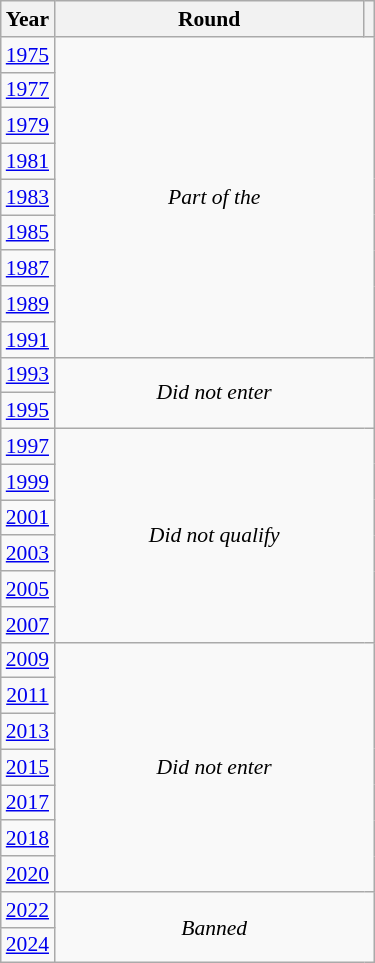<table class="wikitable" style="text-align: center; font-size:90%">
<tr>
<th>Year</th>
<th style="width:200px">Round</th>
<th></th>
</tr>
<tr>
<td><a href='#'>1975</a></td>
<td colspan="2" rowspan="9"><em>Part of the </em></td>
</tr>
<tr>
<td><a href='#'>1977</a></td>
</tr>
<tr>
<td><a href='#'>1979</a></td>
</tr>
<tr>
<td><a href='#'>1981</a></td>
</tr>
<tr>
<td><a href='#'>1983</a></td>
</tr>
<tr>
<td><a href='#'>1985</a></td>
</tr>
<tr>
<td><a href='#'>1987</a></td>
</tr>
<tr>
<td><a href='#'>1989</a></td>
</tr>
<tr>
<td><a href='#'>1991</a></td>
</tr>
<tr>
<td><a href='#'>1993</a></td>
<td colspan="2" rowspan="2"><em>Did not enter</em></td>
</tr>
<tr>
<td><a href='#'>1995</a></td>
</tr>
<tr>
<td><a href='#'>1997</a></td>
<td colspan="2" rowspan="6"><em>Did not qualify</em></td>
</tr>
<tr>
<td><a href='#'>1999</a></td>
</tr>
<tr>
<td><a href='#'>2001</a></td>
</tr>
<tr>
<td><a href='#'>2003</a></td>
</tr>
<tr>
<td><a href='#'>2005</a></td>
</tr>
<tr>
<td><a href='#'>2007</a></td>
</tr>
<tr>
<td><a href='#'>2009</a></td>
<td colspan="2" rowspan="7"><em>Did not enter</em></td>
</tr>
<tr>
<td><a href='#'>2011</a></td>
</tr>
<tr>
<td><a href='#'>2013</a></td>
</tr>
<tr>
<td><a href='#'>2015</a></td>
</tr>
<tr>
<td><a href='#'>2017</a></td>
</tr>
<tr>
<td><a href='#'>2018</a></td>
</tr>
<tr>
<td><a href='#'>2020</a></td>
</tr>
<tr>
<td><a href='#'>2022</a></td>
<td colspan="2" rowspan="2"><em>Banned</em></td>
</tr>
<tr>
<td><a href='#'>2024</a></td>
</tr>
</table>
